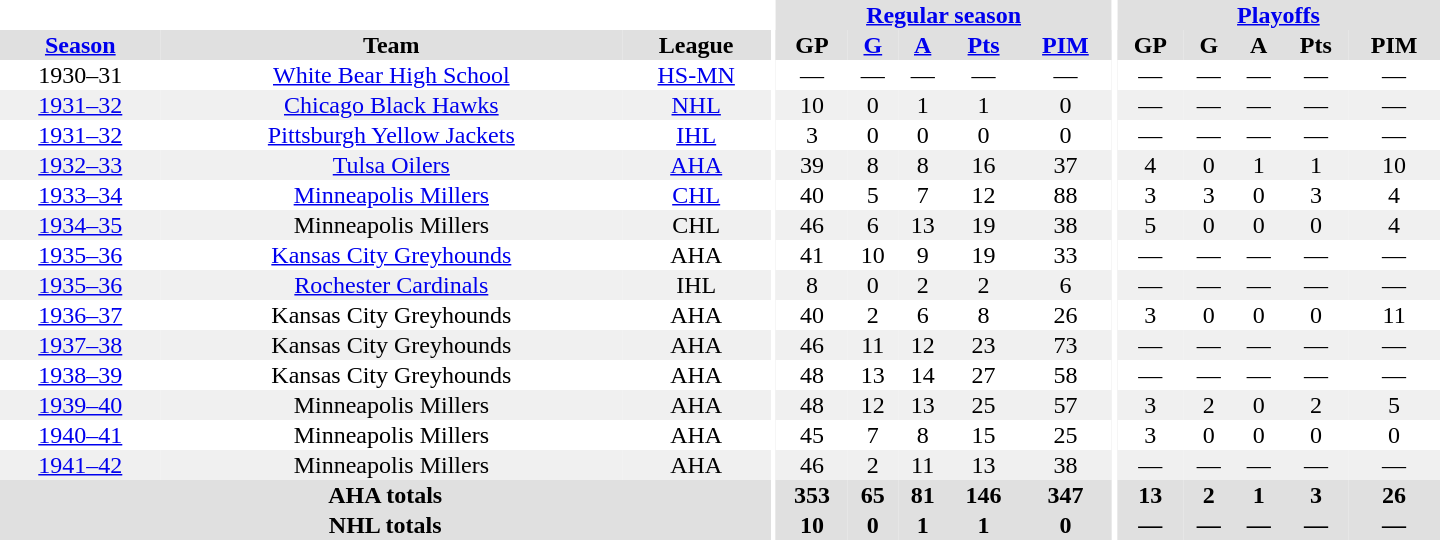<table border="0" cellpadding="1" cellspacing="0" style="text-align:center; width:60em">
<tr bgcolor="#e0e0e0">
<th colspan="3" bgcolor="#ffffff"></th>
<th rowspan="100" bgcolor="#ffffff"></th>
<th colspan="5"><a href='#'>Regular season</a></th>
<th rowspan="100" bgcolor="#ffffff"></th>
<th colspan="5"><a href='#'>Playoffs</a></th>
</tr>
<tr bgcolor="#e0e0e0">
<th><a href='#'>Season</a></th>
<th>Team</th>
<th>League</th>
<th>GP</th>
<th><a href='#'>G</a></th>
<th><a href='#'>A</a></th>
<th><a href='#'>Pts</a></th>
<th><a href='#'>PIM</a></th>
<th>GP</th>
<th>G</th>
<th>A</th>
<th>Pts</th>
<th>PIM</th>
</tr>
<tr>
<td>1930–31</td>
<td><a href='#'>White Bear High School</a></td>
<td><a href='#'>HS-MN</a></td>
<td>—</td>
<td>—</td>
<td>—</td>
<td>—</td>
<td>—</td>
<td>—</td>
<td>—</td>
<td>—</td>
<td>—</td>
<td>—</td>
</tr>
<tr bgcolor="#f0f0f0">
<td><a href='#'>1931–32</a></td>
<td><a href='#'>Chicago Black Hawks</a></td>
<td><a href='#'>NHL</a></td>
<td>10</td>
<td>0</td>
<td>1</td>
<td>1</td>
<td>0</td>
<td>—</td>
<td>—</td>
<td>—</td>
<td>—</td>
<td>—</td>
</tr>
<tr>
<td><a href='#'>1931–32</a></td>
<td><a href='#'>Pittsburgh Yellow Jackets</a></td>
<td><a href='#'>IHL</a></td>
<td>3</td>
<td>0</td>
<td>0</td>
<td>0</td>
<td>0</td>
<td>—</td>
<td>—</td>
<td>—</td>
<td>—</td>
<td>—</td>
</tr>
<tr bgcolor="#f0f0f0">
<td><a href='#'>1932–33</a></td>
<td><a href='#'>Tulsa Oilers</a></td>
<td><a href='#'>AHA</a></td>
<td>39</td>
<td>8</td>
<td>8</td>
<td>16</td>
<td>37</td>
<td>4</td>
<td>0</td>
<td>1</td>
<td>1</td>
<td>10</td>
</tr>
<tr>
<td><a href='#'>1933–34</a></td>
<td><a href='#'>Minneapolis Millers</a></td>
<td><a href='#'>CHL</a></td>
<td>40</td>
<td>5</td>
<td>7</td>
<td>12</td>
<td>88</td>
<td>3</td>
<td>3</td>
<td>0</td>
<td>3</td>
<td>4</td>
</tr>
<tr bgcolor="#f0f0f0">
<td><a href='#'>1934–35</a></td>
<td>Minneapolis Millers</td>
<td>CHL</td>
<td>46</td>
<td>6</td>
<td>13</td>
<td>19</td>
<td>38</td>
<td>5</td>
<td>0</td>
<td>0</td>
<td>0</td>
<td>4</td>
</tr>
<tr>
<td><a href='#'>1935–36</a></td>
<td><a href='#'>Kansas City Greyhounds</a></td>
<td>AHA</td>
<td>41</td>
<td>10</td>
<td>9</td>
<td>19</td>
<td>33</td>
<td>—</td>
<td>—</td>
<td>—</td>
<td>—</td>
<td>—</td>
</tr>
<tr bgcolor="#f0f0f0">
<td><a href='#'>1935–36</a></td>
<td><a href='#'>Rochester Cardinals</a></td>
<td>IHL</td>
<td>8</td>
<td>0</td>
<td>2</td>
<td>2</td>
<td>6</td>
<td>—</td>
<td>—</td>
<td>—</td>
<td>—</td>
<td>—</td>
</tr>
<tr>
<td><a href='#'>1936–37</a></td>
<td>Kansas City Greyhounds</td>
<td>AHA</td>
<td>40</td>
<td>2</td>
<td>6</td>
<td>8</td>
<td>26</td>
<td>3</td>
<td>0</td>
<td>0</td>
<td>0</td>
<td>11</td>
</tr>
<tr bgcolor="#f0f0f0">
<td><a href='#'>1937–38</a></td>
<td>Kansas City Greyhounds</td>
<td>AHA</td>
<td>46</td>
<td>11</td>
<td>12</td>
<td>23</td>
<td>73</td>
<td>—</td>
<td>—</td>
<td>—</td>
<td>—</td>
<td>—</td>
</tr>
<tr>
<td><a href='#'>1938–39</a></td>
<td>Kansas City Greyhounds</td>
<td>AHA</td>
<td>48</td>
<td>13</td>
<td>14</td>
<td>27</td>
<td>58</td>
<td>—</td>
<td>—</td>
<td>—</td>
<td>—</td>
<td>—</td>
</tr>
<tr bgcolor="#f0f0f0">
<td><a href='#'>1939–40</a></td>
<td>Minneapolis Millers</td>
<td>AHA</td>
<td>48</td>
<td>12</td>
<td>13</td>
<td>25</td>
<td>57</td>
<td>3</td>
<td>2</td>
<td>0</td>
<td>2</td>
<td>5</td>
</tr>
<tr>
<td><a href='#'>1940–41</a></td>
<td>Minneapolis Millers</td>
<td>AHA</td>
<td>45</td>
<td>7</td>
<td>8</td>
<td>15</td>
<td>25</td>
<td>3</td>
<td>0</td>
<td>0</td>
<td>0</td>
<td>0</td>
</tr>
<tr bgcolor="#f0f0f0">
<td><a href='#'>1941–42</a></td>
<td>Minneapolis Millers</td>
<td>AHA</td>
<td>46</td>
<td>2</td>
<td>11</td>
<td>13</td>
<td>38</td>
<td>—</td>
<td>—</td>
<td>—</td>
<td>—</td>
<td>—</td>
</tr>
<tr bgcolor="#e0e0e0">
<th colspan="3">AHA totals</th>
<th>353</th>
<th>65</th>
<th>81</th>
<th>146</th>
<th>347</th>
<th>13</th>
<th>2</th>
<th>1</th>
<th>3</th>
<th>26</th>
</tr>
<tr bgcolor="#e0e0e0">
<th colspan="3">NHL totals</th>
<th>10</th>
<th>0</th>
<th>1</th>
<th>1</th>
<th>0</th>
<th>—</th>
<th>—</th>
<th>—</th>
<th>—</th>
<th>—</th>
</tr>
</table>
